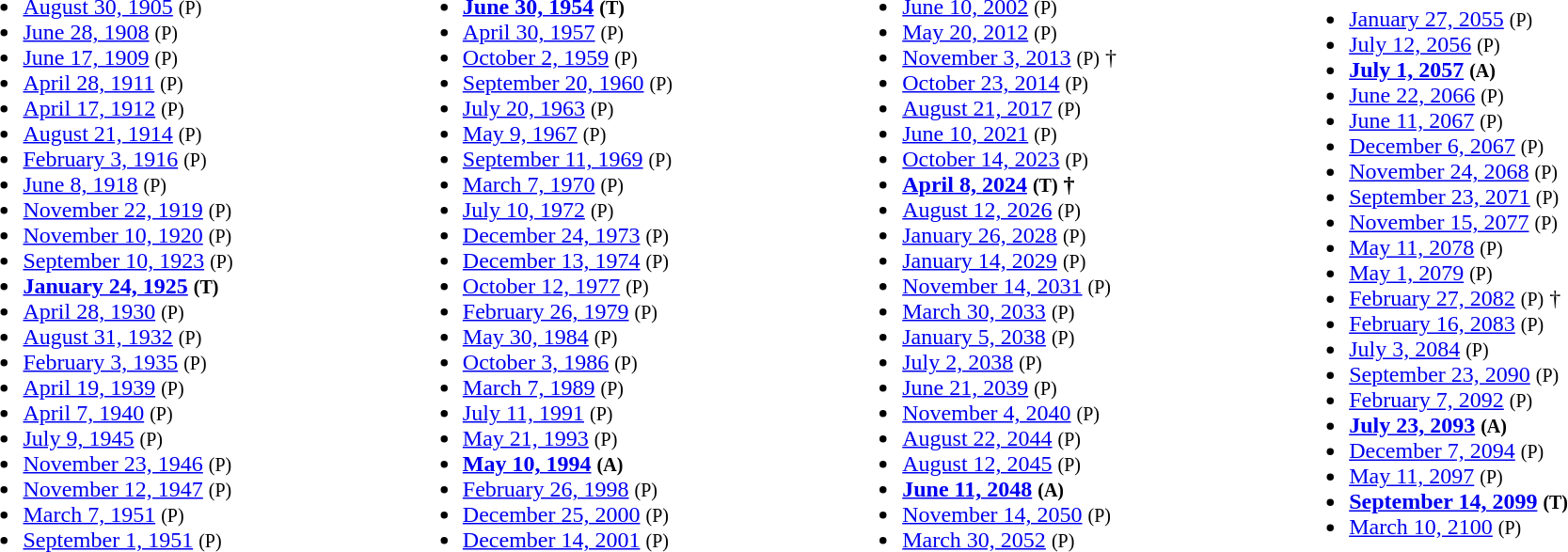<table style="width:100%;">
<tr>
<td><br><ul><li><a href='#'>August 30, 1905</a> <small>(P)</small></li><li><a href='#'>June 28, 1908</a> <small>(P)</small></li><li><a href='#'>June 17, 1909</a> <small>(P)</small></li><li><a href='#'>April 28, 1911</a> <small>(P)</small></li><li><a href='#'>April 17, 1912</a> <small>(P)</small></li><li><a href='#'>August 21, 1914</a> <small>(P)</small></li><li><a href='#'>February 3, 1916</a> <small>(P)</small></li><li><a href='#'>June 8, 1918</a> <small>(P)</small></li><li><a href='#'>November 22, 1919</a> <small>(P)</small></li><li><a href='#'>November 10, 1920</a> <small>(P)</small></li><li><a href='#'>September 10, 1923</a> <small>(P)</small></li><li><strong><a href='#'>January 24, 1925</a> <small>(T)</small></strong></li><li><a href='#'>April 28, 1930</a> <small>(P)</small></li><li><a href='#'>August 31, 1932</a> <small>(P)</small></li><li><a href='#'>February 3, 1935</a> <small>(P)</small></li><li><a href='#'>April 19, 1939</a> <small>(P)</small></li><li><a href='#'>April 7, 1940</a> <small>(P)</small></li><li><a href='#'>July 9, 1945</a> <small>(P)</small></li><li><a href='#'>November 23, 1946</a> <small>(P)</small></li><li><a href='#'>November 12, 1947</a> <small>(P)</small></li><li><a href='#'>March 7, 1951</a> <small>(P)</small></li><li><a href='#'>September 1, 1951</a> <small>(P)</small></li></ul></td>
<td><br><ul><li><strong><a href='#'>June 30, 1954</a> <small>(T)</small></strong></li><li><a href='#'>April 30, 1957</a> <small>(P)</small></li><li><a href='#'>October 2, 1959</a> <small>(P)</small></li><li><a href='#'>September 20, 1960</a> <small>(P)</small></li><li><a href='#'>July 20, 1963</a> <small>(P)</small></li><li><a href='#'>May 9, 1967</a> <small>(P)</small></li><li><a href='#'>September 11, 1969</a> <small>(P)</small></li><li><a href='#'>March 7, 1970</a> <small>(P)</small></li><li><a href='#'>July 10, 1972</a> <small>(P)</small></li><li><a href='#'>December 24, 1973</a> <small>(P)</small></li><li><a href='#'>December 13, 1974</a> <small>(P)</small></li><li><a href='#'>October 12, 1977</a> <small>(P)</small></li><li><a href='#'>February 26, 1979</a> <small>(P)</small></li><li><a href='#'>May 30, 1984</a> <small>(P)</small></li><li><a href='#'>October 3, 1986</a> <small>(P)</small></li><li><a href='#'>March 7, 1989</a> <small>(P)</small></li><li><a href='#'>July 11, 1991</a> <small>(P)</small></li><li><a href='#'>May 21, 1993</a> <small>(P)</small></li><li><strong><a href='#'>May 10, 1994</a> <small>(A)</small></strong></li><li><a href='#'>February 26, 1998</a> <small>(P)</small></li><li><a href='#'>December 25, 2000</a> <small>(P)</small></li><li><a href='#'>December 14, 2001</a> <small>(P)</small></li></ul></td>
<td><br><ul><li><a href='#'>June 10, 2002</a> <small>(P)</small></li><li><a href='#'>May 20, 2012</a> <small>(P)</small></li><li><a href='#'>November 3, 2013</a> <small>(P)</small> †</li><li><a href='#'>October 23, 2014</a> <small>(P)</small></li><li><a href='#'>August 21, 2017</a> <small>(P)</small></li><li><a href='#'>June 10, 2021</a> <small>(P)</small></li><li><a href='#'>October 14, 2023</a> <small>(P)</small></li><li><strong><a href='#'>April 8, 2024</a> <small>(T)</small> †</strong></li><li> <a href='#'>August 12, 2026</a> <small>(P)</small></li><li><a href='#'>January 26, 2028</a> <small>(P)</small></li><li><a href='#'>January 14, 2029</a> <small>(P)</small></li><li><a href='#'>November 14, 2031</a> <small>(P)</small></li><li><a href='#'>March 30, 2033</a> <small>(P)</small></li><li><a href='#'>January 5, 2038</a> <small>(P)</small></li><li><a href='#'>July 2, 2038</a> <small>(P)</small></li><li><a href='#'>June 21, 2039</a> <small>(P)</small></li><li><a href='#'>November 4, 2040</a> <small>(P)</small></li><li><a href='#'>August 22, 2044</a> <small>(P)</small></li><li><a href='#'>August 12, 2045</a> <small>(P)</small></li><li><strong><a href='#'>June 11, 2048</a> <small>(A)</small></strong></li><li><a href='#'>November 14, 2050</a> <small>(P)</small></li><li><a href='#'>March 30, 2052</a> <small>(P)</small></li></ul></td>
<td><br><ul><li><a href='#'>January 27, 2055</a> <small>(P)</small></li><li><a href='#'>July 12, 2056</a> <small>(P)</small></li><li><strong><a href='#'>July 1, 2057</a> <small>(A)</small></strong></li><li><a href='#'>June 22, 2066</a> <small>(P)</small></li><li><a href='#'>June 11, 2067</a> <small>(P)</small></li><li><a href='#'>December 6, 2067</a> <small>(P)</small></li><li><a href='#'>November 24, 2068</a> <small>(P)</small></li><li><a href='#'>September 23, 2071</a> <small>(P)</small></li><li><a href='#'>November 15, 2077</a> <small>(P)</small></li><li><a href='#'>May 11, 2078</a> <small>(P)</small></li><li><a href='#'>May 1, 2079</a> <small>(P)</small></li><li><a href='#'>February 27, 2082</a> <small>(P)</small> †</li><li><a href='#'>February 16, 2083</a> <small>(P)</small></li><li><a href='#'>July 3, 2084</a> <small>(P)</small></li><li><a href='#'>September 23, 2090</a> <small>(P)</small></li><li><a href='#'>February 7, 2092</a> <small>(P)</small></li><li><strong><a href='#'>July 23, 2093</a> <small>(A)</small></strong></li><li><a href='#'>December 7, 2094</a> <small>(P)</small></li><li><a href='#'>May 11, 2097</a> <small>(P)</small></li><li><strong><a href='#'>September 14, 2099</a> <small>(T)</small></strong></li><li><a href='#'>March 10, 2100</a> <small>(P)</small></li></ul></td>
</tr>
</table>
